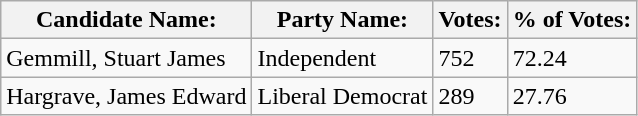<table class="wikitable">
<tr>
<th>Candidate Name:</th>
<th>Party Name:</th>
<th>Votes:</th>
<th>% of Votes:</th>
</tr>
<tr>
<td>Gemmill, Stuart James</td>
<td>Independent</td>
<td>752</td>
<td>72.24</td>
</tr>
<tr>
<td>Hargrave, James Edward</td>
<td>Liberal Democrat</td>
<td>289</td>
<td>27.76</td>
</tr>
</table>
